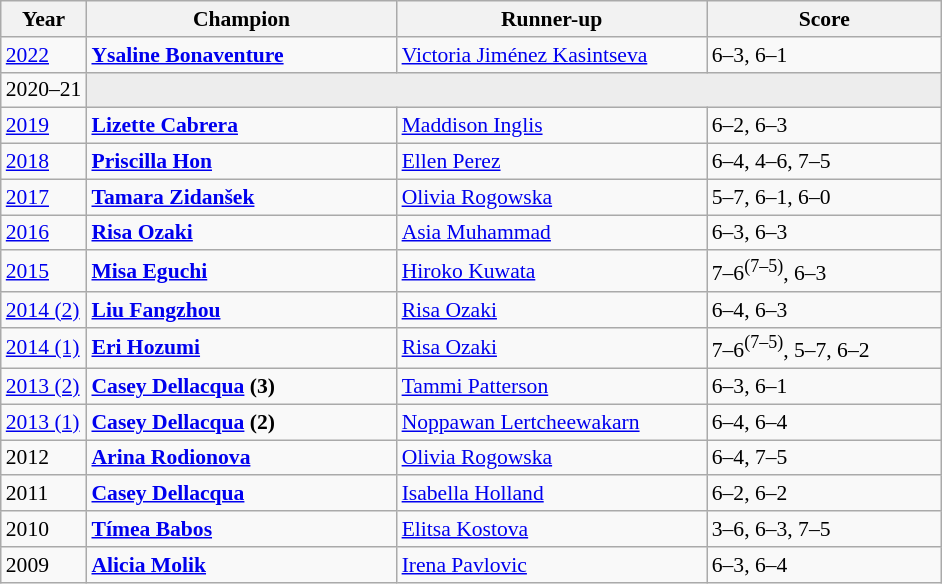<table class="wikitable" style="font-size:90%">
<tr>
<th>Year</th>
<th width="200">Champion</th>
<th width="200">Runner-up</th>
<th width="150">Score</th>
</tr>
<tr>
<td><a href='#'>2022</a></td>
<td> <strong><a href='#'>Ysaline Bonaventure</a></strong> </td>
<td> <a href='#'>Victoria Jiménez Kasintseva</a></td>
<td>6–3, 6–1</td>
</tr>
<tr>
<td>2020–21</td>
<td colspan=3 bgcolor="#ededed"></td>
</tr>
<tr>
<td><a href='#'>2019</a></td>
<td> <strong><a href='#'>Lizette Cabrera</a></strong></td>
<td> <a href='#'>Maddison Inglis</a></td>
<td>6–2, 6–3</td>
</tr>
<tr>
<td><a href='#'>2018</a></td>
<td> <strong><a href='#'>Priscilla Hon</a></strong></td>
<td> <a href='#'>Ellen Perez</a></td>
<td>6–4, 4–6, 7–5</td>
</tr>
<tr>
<td><a href='#'>2017</a></td>
<td> <strong><a href='#'>Tamara Zidanšek</a></strong></td>
<td> <a href='#'>Olivia Rogowska</a></td>
<td>5–7, 6–1, 6–0</td>
</tr>
<tr>
<td><a href='#'>2016</a></td>
<td> <strong><a href='#'>Risa Ozaki</a></strong></td>
<td> <a href='#'>Asia Muhammad</a></td>
<td>6–3, 6–3</td>
</tr>
<tr>
<td><a href='#'>2015</a></td>
<td> <strong><a href='#'>Misa Eguchi</a></strong></td>
<td> <a href='#'>Hiroko Kuwata</a></td>
<td>7–6<sup>(7–5)</sup>, 6–3</td>
</tr>
<tr>
<td><a href='#'>2014 (2)</a></td>
<td> <strong><a href='#'>Liu Fangzhou</a></strong></td>
<td> <a href='#'>Risa Ozaki</a></td>
<td>6–4, 6–3</td>
</tr>
<tr>
<td><a href='#'>2014 (1)</a></td>
<td> <strong><a href='#'>Eri Hozumi</a></strong></td>
<td> <a href='#'>Risa Ozaki</a></td>
<td>7–6<sup>(7–5)</sup>, 5–7, 6–2</td>
</tr>
<tr>
<td><a href='#'>2013 (2)</a></td>
<td> <strong><a href='#'>Casey Dellacqua</a> (3)</strong></td>
<td> <a href='#'>Tammi Patterson</a></td>
<td>6–3, 6–1</td>
</tr>
<tr>
<td><a href='#'>2013 (1)</a></td>
<td> <strong><a href='#'>Casey Dellacqua</a> (2)</strong></td>
<td> <a href='#'>Noppawan Lertcheewakarn</a></td>
<td>6–4, 6–4</td>
</tr>
<tr>
<td>2012</td>
<td> <strong><a href='#'>Arina Rodionova</a></strong></td>
<td> <a href='#'>Olivia Rogowska</a></td>
<td>6–4, 7–5</td>
</tr>
<tr>
<td>2011</td>
<td> <strong><a href='#'>Casey Dellacqua</a></strong></td>
<td> <a href='#'>Isabella Holland</a></td>
<td>6–2, 6–2</td>
</tr>
<tr>
<td>2010</td>
<td> <strong><a href='#'>Tímea Babos</a></strong></td>
<td> <a href='#'>Elitsa Kostova</a></td>
<td>3–6, 6–3, 7–5</td>
</tr>
<tr>
<td>2009</td>
<td> <strong><a href='#'>Alicia Molik</a></strong></td>
<td> <a href='#'>Irena Pavlovic</a></td>
<td>6–3, 6–4</td>
</tr>
</table>
